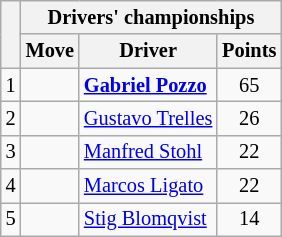<table class="wikitable" style="font-size:85%;">
<tr>
<th rowspan="2"></th>
<th colspan="3">Drivers' championships</th>
</tr>
<tr>
<th>Move</th>
<th>Driver</th>
<th>Points</th>
</tr>
<tr>
<td align="center">1</td>
<td align="center"></td>
<td> <strong><a href='#'>Gabriel Pozzo</a></strong></td>
<td align="center">65</td>
</tr>
<tr>
<td align="center">2</td>
<td align="center"></td>
<td> <a href='#'>Gustavo Trelles</a></td>
<td align="center">26</td>
</tr>
<tr>
<td align="center">3</td>
<td align="center"></td>
<td> <a href='#'>Manfred Stohl</a></td>
<td align="center">22</td>
</tr>
<tr>
<td align="center">4</td>
<td align="center"></td>
<td> <a href='#'>Marcos Ligato</a></td>
<td align="center">22</td>
</tr>
<tr>
<td align="center">5</td>
<td align="center"></td>
<td> <a href='#'>Stig Blomqvist</a></td>
<td align="center">14</td>
</tr>
</table>
